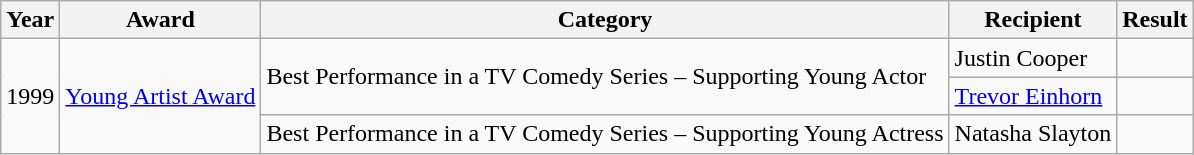<table class="wikitable">
<tr>
<th>Year</th>
<th>Award</th>
<th>Category</th>
<th>Recipient</th>
<th>Result</th>
</tr>
<tr>
<td rowspan="3">1999</td>
<td rowspan="3"><a href='#'>Young Artist Award</a></td>
<td rowspan="2">Best Performance in a TV Comedy Series – Supporting Young Actor</td>
<td>Justin Cooper</td>
<td></td>
</tr>
<tr>
<td><a href='#'>Trevor Einhorn</a></td>
<td></td>
</tr>
<tr>
<td>Best Performance in a TV Comedy Series – Supporting Young Actress</td>
<td>Natasha Slayton</td>
<td></td>
</tr>
</table>
